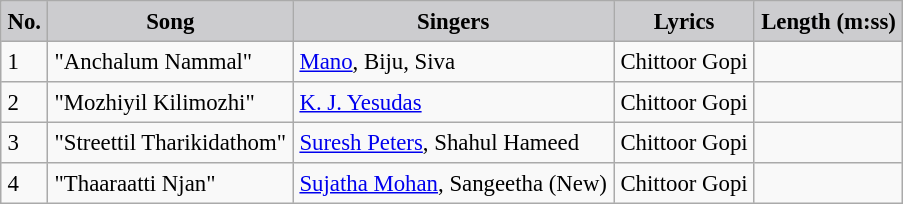<table border="2" cellpadding="4" cellspacing="0" style="margin: 1em 1em 1em 0; background: #f9f9f9; border: 1px #aaa solid; border-collapse: collapse; font-size: 95%;">
<tr bgcolor="#CCCCCF" align="center">
<td><strong>No.</strong></td>
<td><strong>Song</strong></td>
<td><strong>Singers</strong></td>
<td><strong>Lyrics</strong></td>
<td><strong>Length (m:ss)</strong></td>
</tr>
<tr>
<td>1</td>
<td>"Anchalum Nammal"</td>
<td><a href='#'>Mano</a>, Biju, Siva</td>
<td>Chittoor Gopi</td>
<td></td>
</tr>
<tr>
<td>2</td>
<td>"Mozhiyil Kilimozhi"</td>
<td><a href='#'>K. J. Yesudas</a></td>
<td>Chittoor Gopi</td>
<td></td>
</tr>
<tr>
<td>3</td>
<td>"Streettil Tharikidathom"</td>
<td><a href='#'>Suresh Peters</a>, Shahul Hameed</td>
<td>Chittoor Gopi</td>
<td></td>
</tr>
<tr>
<td>4</td>
<td>"Thaaraatti Njan"</td>
<td><a href='#'>Sujatha Mohan</a>, Sangeetha (New)</td>
<td>Chittoor Gopi</td>
<td></td>
</tr>
</table>
